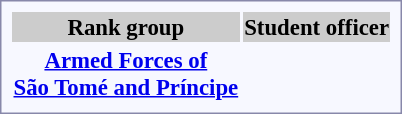<table style="border:1px solid #8888aa; background-color:#f7f8ff; padding:5px; font-size:95%; margin: 0px 12px 12px 0px; text-align:center;">
<tr bgcolor="#CCCCCC">
<th>Rank group</th>
<th>Student officer</th>
</tr>
<tr>
<td rowspan=2><strong> <a href='#'>Armed Forces of<br>São Tomé and Príncipe</a></strong></td>
<td></td>
</tr>
<tr>
<td></td>
</tr>
</table>
